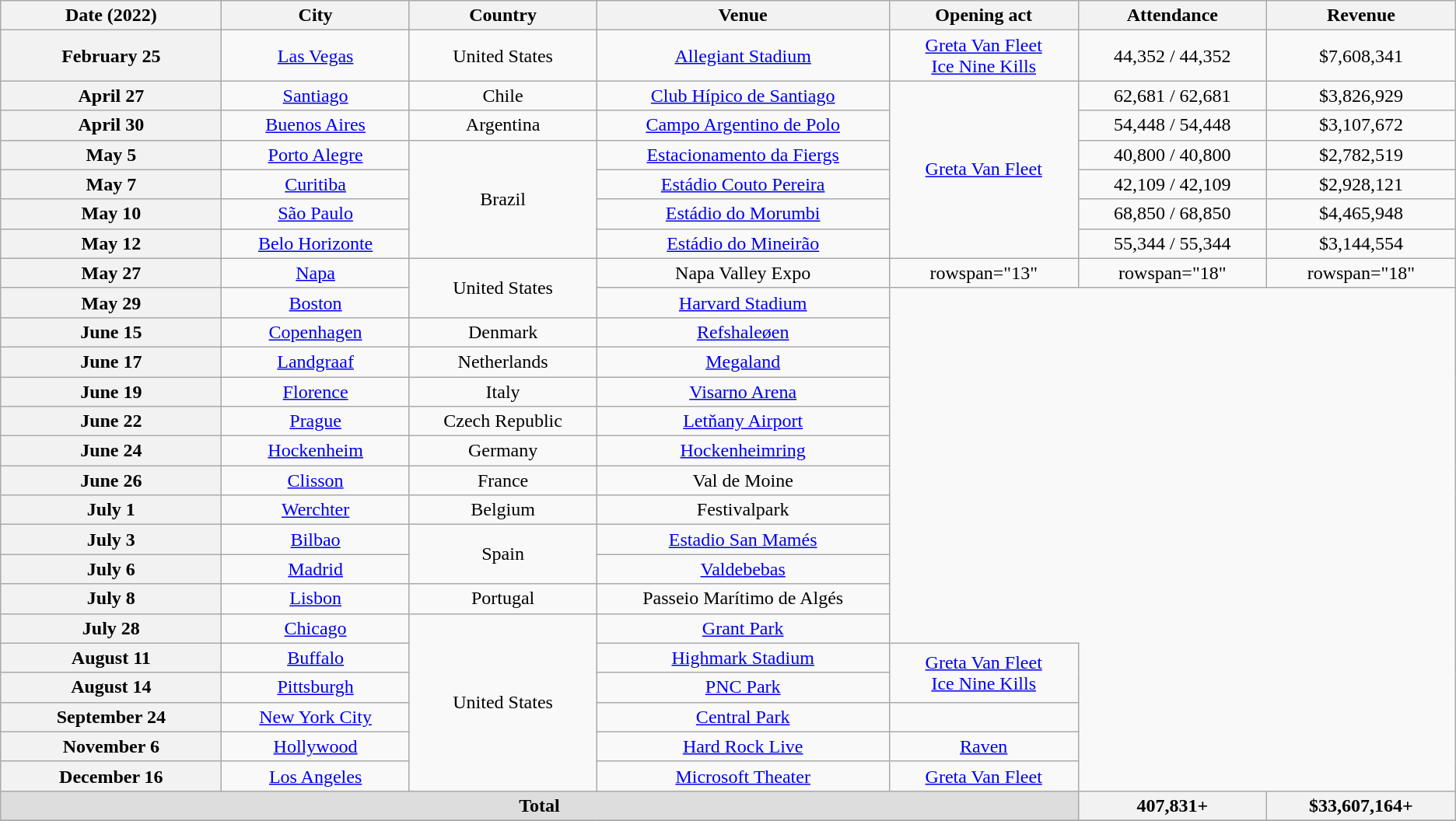<table class="wikitable plainrowheaders" style="text-align:center;">
<tr>
<th scope="col" style="width:12em;">Date (2022)</th>
<th scope="col" style="width:10em;">City</th>
<th scope="col" style="width:10em;">Country</th>
<th scope="col" style="width:16em;">Venue</th>
<th scope="col" style="width:10em;">Opening act</th>
<th scope="col" style="width:10em;">Attendance</th>
<th scope="col" style="width:10em;">Revenue</th>
</tr>
<tr>
<th scope="row" style="text-align:center;">February 25</th>
<td><a href='#'>Las Vegas</a></td>
<td>United States</td>
<td><a href='#'>Allegiant Stadium</a></td>
<td><a href='#'>Greta Van Fleet</a><br><a href='#'>Ice Nine Kills</a></td>
<td>44,352 / 44,352</td>
<td>$7,608,341</td>
</tr>
<tr>
<th scope="row" style="text-align:center;">April 27</th>
<td><a href='#'>Santiago</a></td>
<td>Chile</td>
<td><a href='#'>Club Hípico de Santiago</a></td>
<td rowspan="6"><a href='#'>Greta Van Fleet</a></td>
<td>62,681 / 62,681</td>
<td>$3,826,929</td>
</tr>
<tr>
<th scope="row" style="text-align:center;">April 30</th>
<td><a href='#'>Buenos Aires</a></td>
<td>Argentina</td>
<td><a href='#'>Campo Argentino de Polo</a></td>
<td>54,448 / 54,448</td>
<td>$3,107,672</td>
</tr>
<tr>
<th scope="row" style="text-align:center;">May 5</th>
<td><a href='#'>Porto Alegre</a></td>
<td rowspan="4">Brazil</td>
<td><a href='#'>Estacionamento da Fiergs</a></td>
<td>40,800 / 40,800</td>
<td>$2,782,519</td>
</tr>
<tr>
<th scope="row" style="text-align:center;">May 7</th>
<td><a href='#'>Curitiba</a></td>
<td><a href='#'>Estádio Couto Pereira</a></td>
<td>42,109 / 42,109</td>
<td>$2,928,121</td>
</tr>
<tr>
<th scope="row" style="text-align:center;">May 10</th>
<td><a href='#'>São Paulo</a></td>
<td><a href='#'>Estádio do Morumbi</a></td>
<td>68,850 / 68,850</td>
<td>$4,465,948</td>
</tr>
<tr>
<th scope="row" style="text-align:center;">May 12</th>
<td><a href='#'>Belo Horizonte</a></td>
<td><a href='#'>Estádio do Mineirão</a></td>
<td>55,344 / 55,344</td>
<td>$3,144,554</td>
</tr>
<tr>
<th scope="row" style="text-align:center;">May 27</th>
<td><a href='#'>Napa</a></td>
<td rowspan="2">United States</td>
<td>Napa Valley Expo</td>
<td>rowspan="13" </td>
<td>rowspan="18" </td>
<td>rowspan="18" </td>
</tr>
<tr>
<th scope="row" style="text-align:center;">May 29</th>
<td><a href='#'>Boston</a></td>
<td><a href='#'>Harvard Stadium</a></td>
</tr>
<tr>
<th scope="row" style="text-align:center;">June 15</th>
<td><a href='#'>Copenhagen</a></td>
<td>Denmark</td>
<td><a href='#'>Refshaleøen</a></td>
</tr>
<tr>
<th scope="row" style="text-align:center;">June 17</th>
<td><a href='#'>Landgraaf</a></td>
<td>Netherlands</td>
<td><a href='#'>Megaland</a></td>
</tr>
<tr>
<th scope="row" style="text-align:center;">June 19</th>
<td><a href='#'>Florence</a></td>
<td>Italy</td>
<td><a href='#'>Visarno Arena</a></td>
</tr>
<tr>
<th scope="row" style="text-align:center;">June 22</th>
<td><a href='#'>Prague</a></td>
<td>Czech Republic</td>
<td><a href='#'>Letňany Airport</a></td>
</tr>
<tr>
<th scope="row" style="text-align:center;">June 24</th>
<td><a href='#'>Hockenheim</a></td>
<td>Germany</td>
<td><a href='#'>Hockenheimring</a></td>
</tr>
<tr>
<th scope="row" style="text-align:center;">June 26</th>
<td><a href='#'>Clisson</a></td>
<td>France</td>
<td>Val de Moine</td>
</tr>
<tr>
<th scope="row" style="text-align:center;">July 1</th>
<td><a href='#'>Werchter</a></td>
<td>Belgium</td>
<td>Festivalpark</td>
</tr>
<tr>
<th scope="row" style="text-align:center;">July 3</th>
<td><a href='#'>Bilbao</a></td>
<td rowspan="2">Spain</td>
<td><a href='#'>Estadio San Mamés</a></td>
</tr>
<tr>
<th scope="row" style="text-align:center;">July 6</th>
<td><a href='#'>Madrid</a></td>
<td><a href='#'>Valdebebas</a></td>
</tr>
<tr>
<th scope="row" style="text-align:center;">July 8</th>
<td><a href='#'>Lisbon</a></td>
<td>Portugal</td>
<td>Passeio Marítimo de Algés</td>
</tr>
<tr>
<th scope="row" style="text-align:center;">July 28</th>
<td><a href='#'>Chicago</a></td>
<td rowspan="6">United States</td>
<td><a href='#'>Grant Park</a></td>
</tr>
<tr>
<th scope="row" style="text-align:center;">August 11</th>
<td><a href='#'>Buffalo</a></td>
<td><a href='#'>Highmark Stadium</a></td>
<td rowspan="2"><a href='#'>Greta Van Fleet</a><br><a href='#'>Ice Nine Kills</a></td>
</tr>
<tr>
<th scope="row" style="text-align:center;">August 14</th>
<td><a href='#'>Pittsburgh</a></td>
<td><a href='#'>PNC Park</a></td>
</tr>
<tr>
<th scope="row" style="text-align:center;">September 24</th>
<td><a href='#'>New York City</a></td>
<td><a href='#'>Central Park</a></td>
<td></td>
</tr>
<tr>
<th scope="row" style="text-align:center;">November 6</th>
<td><a href='#'>Hollywood</a></td>
<td><a href='#'>Hard Rock Live</a></td>
<td><a href='#'>Raven</a></td>
</tr>
<tr>
<th scope="row" style="text-align:center;">December 16</th>
<td><a href='#'>Los Angeles</a></td>
<td><a href='#'>Microsoft Theater</a></td>
<td><a href='#'>Greta Van Fleet</a></td>
</tr>
<tr>
<th style="background:#dddddd;" colspan="5">Total</th>
<th>407,831+</th>
<th>$33,607,164+</th>
</tr>
<tr>
</tr>
</table>
